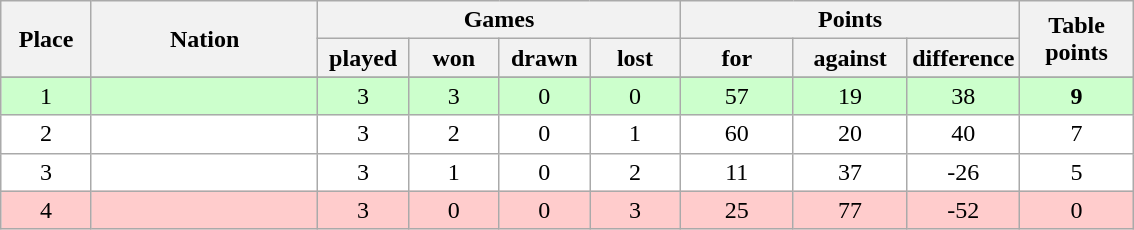<table class="wikitable">
<tr>
<th rowspan=2 width="8%">Place</th>
<th rowspan=2 width="20%">Nation</th>
<th colspan=4 width="32%">Games</th>
<th colspan=3 width="30%">Points</th>
<th rowspan=2 width="10%">Table<br>points</th>
</tr>
<tr>
<th width="8%">played</th>
<th width="8%">won</th>
<th width="8%">drawn</th>
<th width="8%">lost</th>
<th width="10%">for</th>
<th width="10%">against</th>
<th width="10%">difference</th>
</tr>
<tr>
</tr>
<tr bgcolor=#ccffcc align=center>
<td>1</td>
<td align=left><strong></strong></td>
<td>3</td>
<td>3</td>
<td>0</td>
<td>0</td>
<td>57</td>
<td>19</td>
<td>38</td>
<td><strong>9</strong></td>
</tr>
<tr bgcolor=#ffffff align=center>
<td>2</td>
<td align=left></td>
<td>3</td>
<td>2</td>
<td>0</td>
<td>1</td>
<td>60</td>
<td>20</td>
<td>40</td>
<td>7</td>
</tr>
<tr bgcolor=#ffffff align=center>
<td>3</td>
<td align=left></td>
<td>3</td>
<td>1</td>
<td>0</td>
<td>2</td>
<td>11</td>
<td>37</td>
<td>-26</td>
<td>5</td>
</tr>
<tr bgcolor=#ffcccc align=center>
<td>4</td>
<td align=left></td>
<td>3</td>
<td>0</td>
<td>0</td>
<td>3</td>
<td>25</td>
<td>77</td>
<td>-52</td>
<td>0</td>
</tr>
</table>
